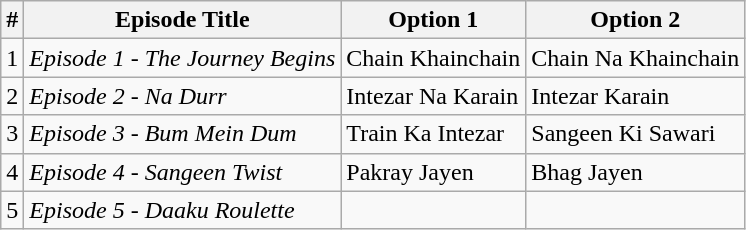<table class="wikitable">
<tr>
<th>#</th>
<th>Episode Title</th>
<th>Option 1</th>
<th>Option 2</th>
</tr>
<tr>
<td>1</td>
<td><em>Episode 1 - The Journey Begins</em></td>
<td>Chain Khainchain</td>
<td>Chain Na Khainchain</td>
</tr>
<tr>
<td>2</td>
<td><em>Episode 2 - Na Durr</em></td>
<td>Intezar Na Karain</td>
<td>Intezar Karain</td>
</tr>
<tr>
<td>3</td>
<td><em>Episode 3 - Bum Mein Dum</em></td>
<td>Train Ka Intezar</td>
<td>Sangeen Ki Sawari</td>
</tr>
<tr>
<td>4</td>
<td><em>Episode 4 - Sangeen Twist</em></td>
<td>Pakray Jayen</td>
<td>Bhag Jayen</td>
</tr>
<tr>
<td>5</td>
<td><em>Episode 5 - Daaku Roulette</em></td>
<td></td>
<td></td>
</tr>
</table>
